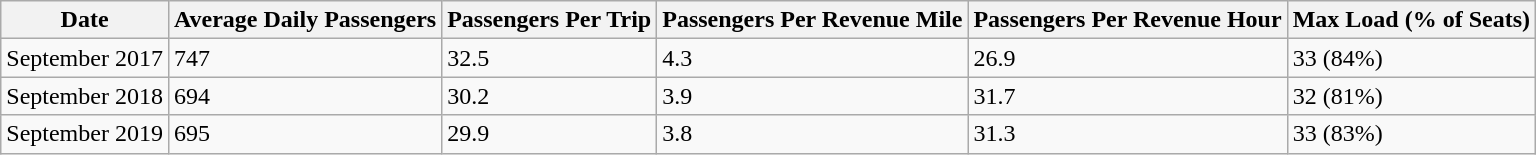<table class="wikitable">
<tr>
<th>Date</th>
<th>Average Daily Passengers</th>
<th>Passengers Per Trip</th>
<th>Passengers Per Revenue Mile</th>
<th>Passengers Per Revenue Hour</th>
<th>Max Load (% of Seats)</th>
</tr>
<tr>
<td>September 2017</td>
<td>747</td>
<td>32.5</td>
<td>4.3</td>
<td>26.9</td>
<td>33 (84%)</td>
</tr>
<tr>
<td>September 2018</td>
<td>694</td>
<td>30.2</td>
<td>3.9</td>
<td>31.7</td>
<td>32 (81%)</td>
</tr>
<tr>
<td>September 2019</td>
<td>695</td>
<td>29.9</td>
<td>3.8</td>
<td>31.3</td>
<td>33 (83%)</td>
</tr>
</table>
